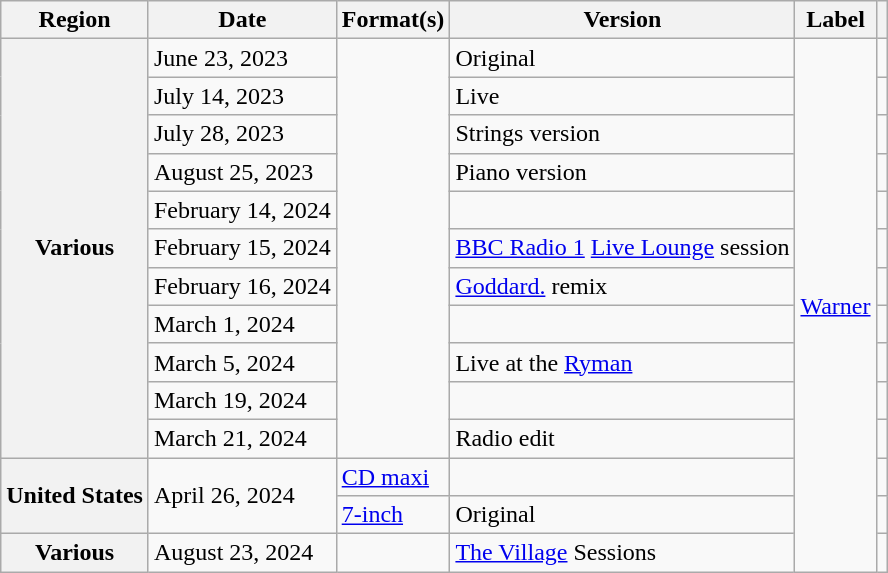<table class="wikitable plainrowheaders">
<tr>
<th scope="col">Region</th>
<th scope="col">Date</th>
<th scope="col">Format(s)</th>
<th scope="col">Version</th>
<th scope="col">Label</th>
<th scope="col"></th>
</tr>
<tr>
<th scope="row" rowspan="11">Various</th>
<td>June 23, 2023</td>
<td rowspan="11"></td>
<td>Original</td>
<td rowspan="14"><a href='#'>Warner</a></td>
<td></td>
</tr>
<tr>
<td>July 14, 2023</td>
<td>Live</td>
<td></td>
</tr>
<tr>
<td>July 28, 2023</td>
<td>Strings version</td>
<td></td>
</tr>
<tr>
<td>August 25, 2023</td>
<td>Piano version</td>
<td></td>
</tr>
<tr>
<td>February 14, 2024</td>
<td></td>
<td></td>
</tr>
<tr>
<td>February 15, 2024</td>
<td><a href='#'>BBC Radio 1</a> <a href='#'>Live Lounge</a> session</td>
<td></td>
</tr>
<tr>
<td>February 16, 2024</td>
<td><a href='#'>Goddard.</a> remix</td>
<td></td>
</tr>
<tr>
<td>March 1, 2024</td>
<td></td>
<td></td>
</tr>
<tr>
<td>March 5, 2024</td>
<td>Live at the <a href='#'>Ryman</a></td>
<td></td>
</tr>
<tr>
<td>March 19, 2024</td>
<td></td>
<td></td>
</tr>
<tr>
<td>March 21, 2024</td>
<td>Radio edit</td>
<td></td>
</tr>
<tr>
<th scope="row" rowspan="2">United States</th>
<td rowspan="2">April 26, 2024</td>
<td><a href='#'>CD maxi</a></td>
<td></td>
<td></td>
</tr>
<tr>
<td><a href='#'>7-inch</a></td>
<td>Original</td>
<td></td>
</tr>
<tr>
<th scope="row">Various</th>
<td>August 23, 2024</td>
<td></td>
<td><a href='#'>The Village</a> Sessions</td>
<td></td>
</tr>
</table>
